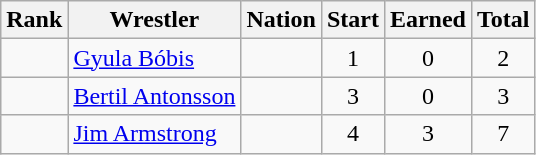<table class="wikitable sortable" style="text-align:center;">
<tr>
<th>Rank</th>
<th>Wrestler</th>
<th>Nation</th>
<th>Start</th>
<th>Earned</th>
<th>Total</th>
</tr>
<tr>
<td></td>
<td align=left><a href='#'>Gyula Bóbis</a></td>
<td align=left></td>
<td>1</td>
<td>0</td>
<td>2</td>
</tr>
<tr>
<td></td>
<td align=left><a href='#'>Bertil Antonsson</a></td>
<td align=left></td>
<td>3</td>
<td>0</td>
<td>3</td>
</tr>
<tr>
<td></td>
<td align=left><a href='#'>Jim Armstrong</a></td>
<td align=left></td>
<td>4</td>
<td>3</td>
<td>7</td>
</tr>
</table>
